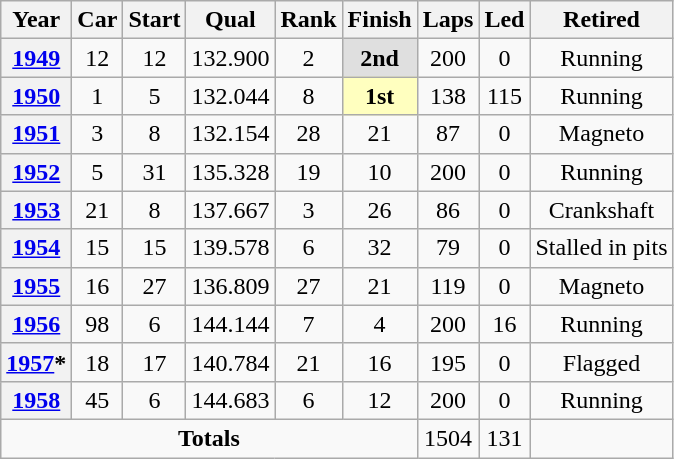<table class="wikitable" style="text-align:center">
<tr>
<th>Year</th>
<th>Car</th>
<th>Start</th>
<th>Qual</th>
<th>Rank</th>
<th>Finish</th>
<th>Laps</th>
<th>Led</th>
<th>Retired</th>
</tr>
<tr>
<th><a href='#'>1949</a></th>
<td>12</td>
<td>12</td>
<td>132.900</td>
<td>2</td>
<td style="background:#dfdfdf;"><strong>2nd</strong></td>
<td>200</td>
<td>0</td>
<td>Running</td>
</tr>
<tr>
<th><a href='#'>1950</a></th>
<td>1</td>
<td>5</td>
<td>132.044</td>
<td>8</td>
<td style="background:#ffffbf;"><strong>1st</strong></td>
<td>138</td>
<td>115</td>
<td>Running</td>
</tr>
<tr>
<th><a href='#'>1951</a></th>
<td>3</td>
<td>8</td>
<td>132.154</td>
<td>28</td>
<td>21</td>
<td>87</td>
<td>0</td>
<td>Magneto</td>
</tr>
<tr>
<th><a href='#'>1952</a></th>
<td>5</td>
<td>31</td>
<td>135.328</td>
<td>19</td>
<td>10</td>
<td>200</td>
<td>0</td>
<td>Running</td>
</tr>
<tr>
<th><a href='#'>1953</a></th>
<td>21</td>
<td>8</td>
<td>137.667</td>
<td>3</td>
<td>26</td>
<td>86</td>
<td>0</td>
<td>Crankshaft</td>
</tr>
<tr>
<th><a href='#'>1954</a></th>
<td>15</td>
<td>15</td>
<td>139.578</td>
<td>6</td>
<td>32</td>
<td>79</td>
<td>0</td>
<td>Stalled in pits</td>
</tr>
<tr>
<th><a href='#'>1955</a></th>
<td>16</td>
<td>27</td>
<td>136.809</td>
<td>27</td>
<td>21</td>
<td>119</td>
<td>0</td>
<td>Magneto</td>
</tr>
<tr>
<th><a href='#'>1956</a></th>
<td>98</td>
<td>6</td>
<td>144.144</td>
<td>7</td>
<td>4</td>
<td>200</td>
<td>16</td>
<td>Running</td>
</tr>
<tr>
<th><a href='#'>1957</a>*</th>
<td>18</td>
<td>17</td>
<td>140.784</td>
<td>21</td>
<td>16</td>
<td>195</td>
<td>0</td>
<td>Flagged</td>
</tr>
<tr>
<th><a href='#'>1958</a></th>
<td>45</td>
<td>6</td>
<td>144.683</td>
<td>6</td>
<td>12</td>
<td>200</td>
<td>0</td>
<td>Running</td>
</tr>
<tr>
<td colspan=6><strong>Totals</strong></td>
<td>1504</td>
<td>131</td>
<td></td>
</tr>
</table>
